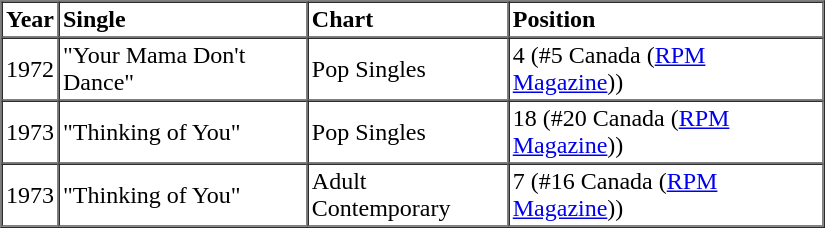<table border=1 cellspacing=0 cellpadding=2 width="550px">
<tr>
<th align="left">Year</th>
<th align="left">Single</th>
<th align="left">Chart</th>
<th align="left">Position</th>
</tr>
<tr>
<td align="left">1972</td>
<td align="left">"Your Mama Don't Dance"</td>
<td align="left">Pop Singles</td>
<td align="left">4 (#5 Canada (<a href='#'>RPM Magazine</a>))</td>
</tr>
<tr>
<td align="left">1973</td>
<td align="left">"Thinking of You"</td>
<td align="left">Pop Singles</td>
<td align="left">18 (#20 Canada (<a href='#'>RPM Magazine</a>))</td>
</tr>
<tr>
<td align="left">1973</td>
<td align="left">"Thinking of You"</td>
<td align="left">Adult Contemporary</td>
<td align="left">7 (#16 Canada (<a href='#'>RPM Magazine</a>))</td>
</tr>
</table>
